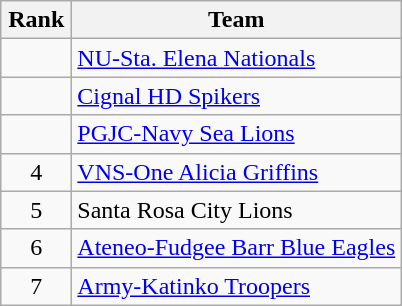<table class="wikitable" style="text-align:center;">
<tr>
<th width=40>Rank</th>
<th>Team</th>
</tr>
<tr>
<td></td>
<td style="text-align:left;"> <a href='#'>NU-Sta. Elena Nationals</a></td>
</tr>
<tr>
<td></td>
<td style="text-align:left;"> <a href='#'>Cignal HD Spikers</a></td>
</tr>
<tr>
<td></td>
<td style="text-align:left;"> <a href='#'>PGJC-Navy Sea Lions</a></td>
</tr>
<tr>
<td>4</td>
<td style="text-align:left;"> <a href='#'>VNS-One Alicia Griffins</a></td>
</tr>
<tr>
<td>5</td>
<td style="text-align:left;"> Santa Rosa City Lions</td>
</tr>
<tr>
<td>6</td>
<td style="text-align:left;"> <a href='#'>Ateneo-Fudgee Barr Blue Eagles</a></td>
</tr>
<tr>
<td>7</td>
<td style="text-align:left;"> <a href='#'>Army-Katinko Troopers</a></td>
</tr>
</table>
